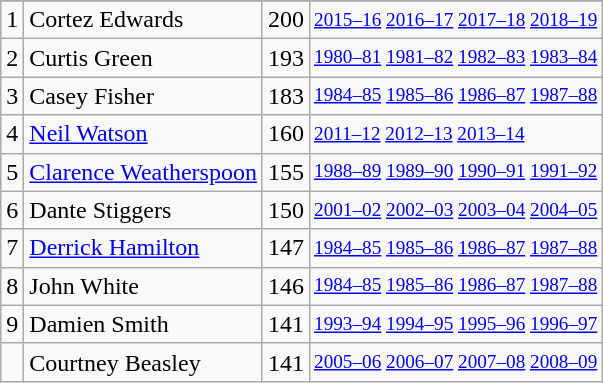<table class="wikitable">
<tr>
</tr>
<tr>
<td>1</td>
<td>Cortez Edwards</td>
<td>200</td>
<td style="font-size:80%;"><a href='#'>2015–16</a> <a href='#'>2016–17</a> <a href='#'>2017–18</a> <a href='#'>2018–19</a></td>
</tr>
<tr>
<td>2</td>
<td>Curtis Green</td>
<td>193</td>
<td style="font-size:80%;"><a href='#'>1980–81</a> <a href='#'>1981–82</a> <a href='#'>1982–83</a> <a href='#'>1983–84</a></td>
</tr>
<tr>
<td>3</td>
<td>Casey Fisher</td>
<td>183</td>
<td style="font-size:80%;"><a href='#'>1984–85</a> <a href='#'>1985–86</a> <a href='#'>1986–87</a> <a href='#'>1987–88</a></td>
</tr>
<tr>
<td>4</td>
<td><a href='#'>Neil Watson</a></td>
<td>160</td>
<td style="font-size:80%;"><a href='#'>2011–12</a> <a href='#'>2012–13</a> <a href='#'>2013–14</a></td>
</tr>
<tr>
<td>5</td>
<td><a href='#'>Clarence Weatherspoon</a></td>
<td>155</td>
<td style="font-size:80%;"><a href='#'>1988–89</a> <a href='#'>1989–90</a> <a href='#'>1990–91</a> <a href='#'>1991–92</a></td>
</tr>
<tr>
<td>6</td>
<td>Dante Stiggers</td>
<td>150</td>
<td style="font-size:80%;"><a href='#'>2001–02</a> <a href='#'>2002–03</a> <a href='#'>2003–04</a> <a href='#'>2004–05</a></td>
</tr>
<tr>
<td>7</td>
<td><a href='#'>Derrick Hamilton</a></td>
<td>147</td>
<td style="font-size:80%;"><a href='#'>1984–85</a> <a href='#'>1985–86</a> <a href='#'>1986–87</a> <a href='#'>1987–88</a></td>
</tr>
<tr>
<td>8</td>
<td>John White</td>
<td>146</td>
<td style="font-size:80%;"><a href='#'>1984–85</a> <a href='#'>1985–86</a> <a href='#'>1986–87</a> <a href='#'>1987–88</a></td>
</tr>
<tr>
<td>9</td>
<td>Damien Smith</td>
<td>141</td>
<td style="font-size:80%;"><a href='#'>1993–94</a> <a href='#'>1994–95</a> <a href='#'>1995–96</a> <a href='#'>1996–97</a></td>
</tr>
<tr>
<td></td>
<td>Courtney Beasley</td>
<td>141</td>
<td style="font-size:80%;"><a href='#'>2005–06</a> <a href='#'>2006–07</a> <a href='#'>2007–08</a> <a href='#'>2008–09</a></td>
</tr>
</table>
